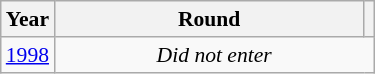<table class="wikitable" style="text-align: center; font-size:90%">
<tr>
<th>Year</th>
<th style="width:200px">Round</th>
<th></th>
</tr>
<tr>
<td><a href='#'>1998</a></td>
<td colspan="2"><em>Did not enter</em></td>
</tr>
</table>
